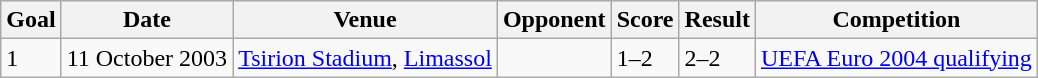<table class="wikitable">
<tr>
<th>Goal</th>
<th>Date</th>
<th>Venue</th>
<th>Opponent</th>
<th>Score</th>
<th>Result</th>
<th>Competition</th>
</tr>
<tr>
<td>1</td>
<td>11 October 2003</td>
<td><a href='#'>Tsirion Stadium</a>, <a href='#'>Limassol</a></td>
<td></td>
<td>1–2</td>
<td>2–2</td>
<td><a href='#'>UEFA Euro 2004 qualifying</a></td>
</tr>
</table>
